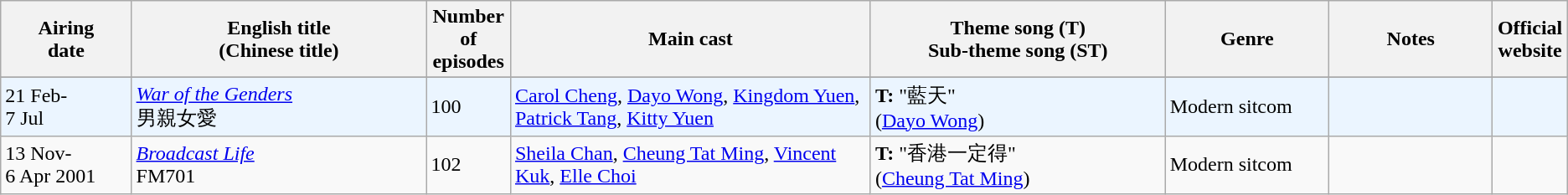<table class="wikitable">
<tr>
<th align=center width=8% bgcolor="silver">Airing<br>date</th>
<th align=center width=18% bgcolor="silver">English title <br> (Chinese title)</th>
<th align=center width=5% bgcolor="silver">Number of episodes</th>
<th align=center width=22% bgcolor="silver">Main cast</th>
<th align=center width=18% bgcolor="silver">Theme song (T) <br>Sub-theme song (ST)</th>
<th align=center width=10% bgcolor="silver">Genre</th>
<th align=center width=10% bgcolor="silver">Notes</th>
<th align=center width=1% bgcolor="silver">Official website</th>
</tr>
<tr>
</tr>
<tr ---- bgcolor="#ebf5ff">
<td>21 Feb- <br> 7 Jul</td>
<td><em><a href='#'>War of the Genders</a></em> <br> 男親女愛</td>
<td>100</td>
<td><a href='#'>Carol Cheng</a>, <a href='#'>Dayo Wong</a>, <a href='#'>Kingdom Yuen</a>, <a href='#'>Patrick Tang</a>, <a href='#'>Kitty Yuen</a></td>
<td><strong>T:</strong> "藍天" <br>(<a href='#'>Dayo Wong</a>)</td>
<td>Modern sitcom</td>
<td></td>
<td></td>
</tr>
<tr>
<td>13 Nov- <br> 6 Apr 2001</td>
<td><em><a href='#'>Broadcast Life</a></em> <br> FM701</td>
<td>102</td>
<td><a href='#'>Sheila Chan</a>, <a href='#'>Cheung Tat Ming</a>, <a href='#'>Vincent Kuk</a>, <a href='#'>Elle Choi</a></td>
<td><strong>T:</strong> "香港一定得" <br>(<a href='#'>Cheung Tat Ming</a>)</td>
<td>Modern sitcom</td>
<td></td>
<td></td>
</tr>
</table>
